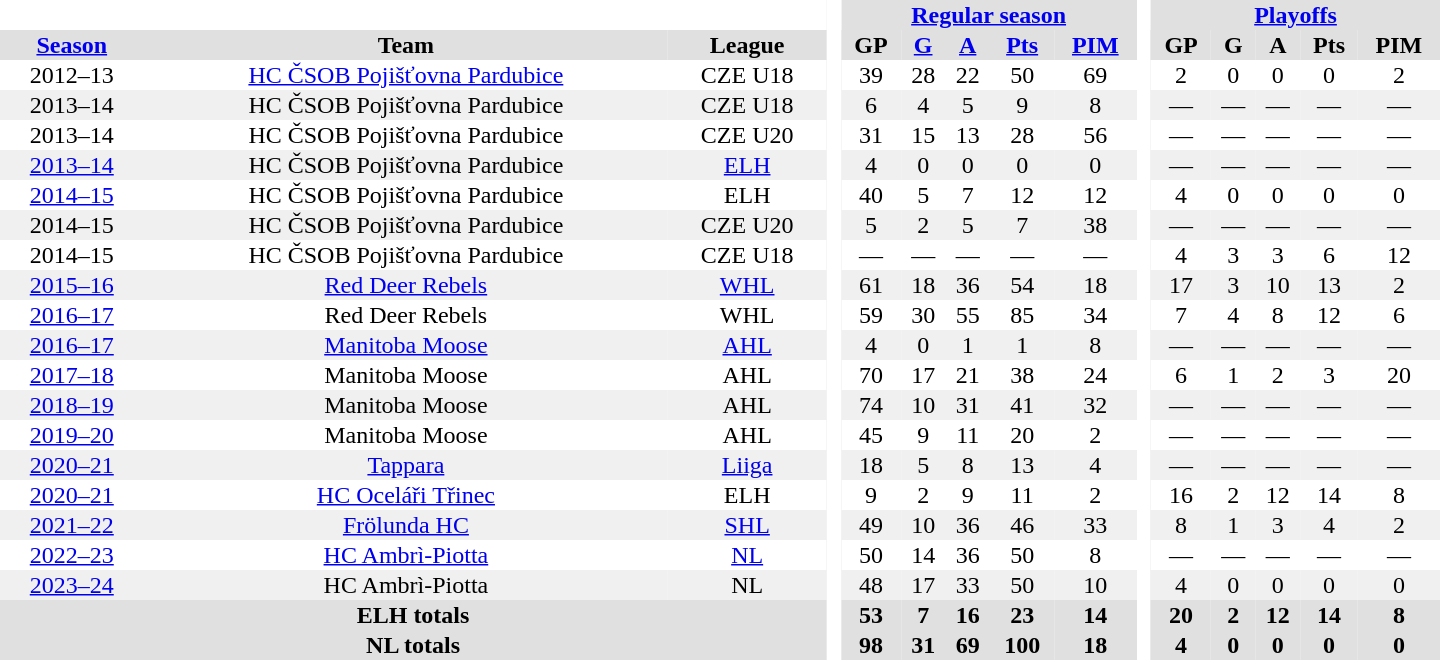<table border="0" cellpadding="1" cellspacing="0"  style="width:60em; text-align:center;">
<tr style="background:#e0e0e0;">
<th colspan="3" style="background:#fff;"> </th>
<th rowspan="99" style="background:#fff;"> </th>
<th colspan="5"><a href='#'>Regular season</a></th>
<th rowspan="99" style="background:#fff;"> </th>
<th colspan="5"><a href='#'>Playoffs</a></th>
</tr>
<tr style="background:#e0e0e0;">
<th><a href='#'>Season</a></th>
<th>Team</th>
<th>League</th>
<th>GP</th>
<th><a href='#'>G</a></th>
<th><a href='#'>A</a></th>
<th><a href='#'>Pts</a></th>
<th><a href='#'>PIM</a></th>
<th>GP</th>
<th>G</th>
<th>A</th>
<th>Pts</th>
<th>PIM</th>
</tr>
<tr>
<td>2012–13</td>
<td><a href='#'>HC ČSOB Pojišťovna Pardubice</a></td>
<td>CZE U18</td>
<td>39</td>
<td>28</td>
<td>22</td>
<td>50</td>
<td>69</td>
<td>2</td>
<td>0</td>
<td>0</td>
<td>0</td>
<td>2</td>
</tr>
<tr style="background:#f0f0f0;">
<td>2013–14</td>
<td>HC ČSOB Pojišťovna Pardubice</td>
<td>CZE U18</td>
<td>6</td>
<td>4</td>
<td>5</td>
<td>9</td>
<td>8</td>
<td>—</td>
<td>—</td>
<td>—</td>
<td>—</td>
<td>—</td>
</tr>
<tr>
<td>2013–14</td>
<td>HC ČSOB Pojišťovna Pardubice</td>
<td>CZE U20</td>
<td>31</td>
<td>15</td>
<td>13</td>
<td>28</td>
<td>56</td>
<td>—</td>
<td>—</td>
<td>—</td>
<td>—</td>
<td>—</td>
</tr>
<tr style="background:#f0f0f0;">
<td><a href='#'>2013–14</a></td>
<td>HC ČSOB Pojišťovna Pardubice</td>
<td><a href='#'>ELH</a></td>
<td>4</td>
<td>0</td>
<td>0</td>
<td>0</td>
<td>0</td>
<td>—</td>
<td>—</td>
<td>—</td>
<td>—</td>
<td>—</td>
</tr>
<tr>
<td><a href='#'>2014–15</a></td>
<td>HC ČSOB Pojišťovna Pardubice</td>
<td>ELH</td>
<td>40</td>
<td>5</td>
<td>7</td>
<td>12</td>
<td>12</td>
<td>4</td>
<td>0</td>
<td>0</td>
<td>0</td>
<td>0</td>
</tr>
<tr style="background:#f0f0f0;">
<td>2014–15</td>
<td>HC ČSOB Pojišťovna Pardubice</td>
<td>CZE U20</td>
<td>5</td>
<td>2</td>
<td>5</td>
<td>7</td>
<td>38</td>
<td>—</td>
<td>—</td>
<td>—</td>
<td>—</td>
<td>—</td>
</tr>
<tr>
<td>2014–15</td>
<td>HC ČSOB Pojišťovna Pardubice</td>
<td>CZE U18</td>
<td>—</td>
<td>—</td>
<td>—</td>
<td>—</td>
<td>—</td>
<td>4</td>
<td>3</td>
<td>3</td>
<td>6</td>
<td>12</td>
</tr>
<tr style="background:#f0f0f0;">
<td><a href='#'>2015–16</a></td>
<td><a href='#'>Red Deer Rebels</a></td>
<td><a href='#'>WHL</a></td>
<td>61</td>
<td>18</td>
<td>36</td>
<td>54</td>
<td>18</td>
<td>17</td>
<td>3</td>
<td>10</td>
<td>13</td>
<td>2</td>
</tr>
<tr>
<td><a href='#'>2016–17</a></td>
<td>Red Deer Rebels</td>
<td>WHL</td>
<td>59</td>
<td>30</td>
<td>55</td>
<td>85</td>
<td>34</td>
<td>7</td>
<td>4</td>
<td>8</td>
<td>12</td>
<td>6</td>
</tr>
<tr style="background:#f0f0f0;">
<td><a href='#'>2016–17</a></td>
<td><a href='#'>Manitoba Moose</a></td>
<td><a href='#'>AHL</a></td>
<td>4</td>
<td>0</td>
<td>1</td>
<td>1</td>
<td>8</td>
<td>—</td>
<td>—</td>
<td>—</td>
<td>—</td>
<td>—</td>
</tr>
<tr>
<td><a href='#'>2017–18</a></td>
<td>Manitoba Moose</td>
<td>AHL</td>
<td>70</td>
<td>17</td>
<td>21</td>
<td>38</td>
<td>24</td>
<td>6</td>
<td>1</td>
<td>2</td>
<td>3</td>
<td>20</td>
</tr>
<tr style="background:#f0f0f0;">
<td><a href='#'>2018–19</a></td>
<td>Manitoba Moose</td>
<td>AHL</td>
<td>74</td>
<td>10</td>
<td>31</td>
<td>41</td>
<td>32</td>
<td>—</td>
<td>—</td>
<td>—</td>
<td>—</td>
<td>—</td>
</tr>
<tr>
<td><a href='#'>2019–20</a></td>
<td>Manitoba Moose</td>
<td>AHL</td>
<td>45</td>
<td>9</td>
<td>11</td>
<td>20</td>
<td>2</td>
<td>—</td>
<td>—</td>
<td>—</td>
<td>—</td>
<td>—</td>
</tr>
<tr style="background:#f0f0f0;">
<td><a href='#'>2020–21</a></td>
<td><a href='#'>Tappara</a></td>
<td><a href='#'>Liiga</a></td>
<td>18</td>
<td>5</td>
<td>8</td>
<td>13</td>
<td>4</td>
<td>—</td>
<td>—</td>
<td>—</td>
<td>—</td>
<td>—</td>
</tr>
<tr>
<td><a href='#'>2020–21</a></td>
<td><a href='#'>HC Oceláři Třinec</a></td>
<td>ELH</td>
<td>9</td>
<td>2</td>
<td>9</td>
<td>11</td>
<td>2</td>
<td>16</td>
<td>2</td>
<td>12</td>
<td>14</td>
<td>8</td>
</tr>
<tr style="background:#f0f0f0;">
<td><a href='#'>2021–22</a></td>
<td><a href='#'>Frölunda HC</a></td>
<td><a href='#'>SHL</a></td>
<td>49</td>
<td>10</td>
<td>36</td>
<td>46</td>
<td>33</td>
<td>8</td>
<td>1</td>
<td>3</td>
<td>4</td>
<td>2</td>
</tr>
<tr>
<td><a href='#'>2022–23</a></td>
<td><a href='#'>HC Ambrì-Piotta</a></td>
<td><a href='#'>NL</a></td>
<td>50</td>
<td>14</td>
<td>36</td>
<td>50</td>
<td>8</td>
<td>—</td>
<td>—</td>
<td>—</td>
<td>—</td>
<td>—</td>
</tr>
<tr style="background:#f0f0f0;">
<td><a href='#'>2023–24</a></td>
<td>HC Ambrì-Piotta</td>
<td>NL</td>
<td>48</td>
<td>17</td>
<td>33</td>
<td>50</td>
<td>10</td>
<td>4</td>
<td>0</td>
<td>0</td>
<td>0</td>
<td>0</td>
</tr>
<tr style="background:#e0e0e0;">
<th colspan="3">ELH totals</th>
<th>53</th>
<th>7</th>
<th>16</th>
<th>23</th>
<th>14</th>
<th>20</th>
<th>2</th>
<th>12</th>
<th>14</th>
<th>8</th>
</tr>
<tr style="background:#e0e0e0;">
<th colspan="3">NL totals</th>
<th>98</th>
<th>31</th>
<th>69</th>
<th>100</th>
<th>18</th>
<th>4</th>
<th>0</th>
<th>0</th>
<th>0</th>
<th>0</th>
</tr>
</table>
